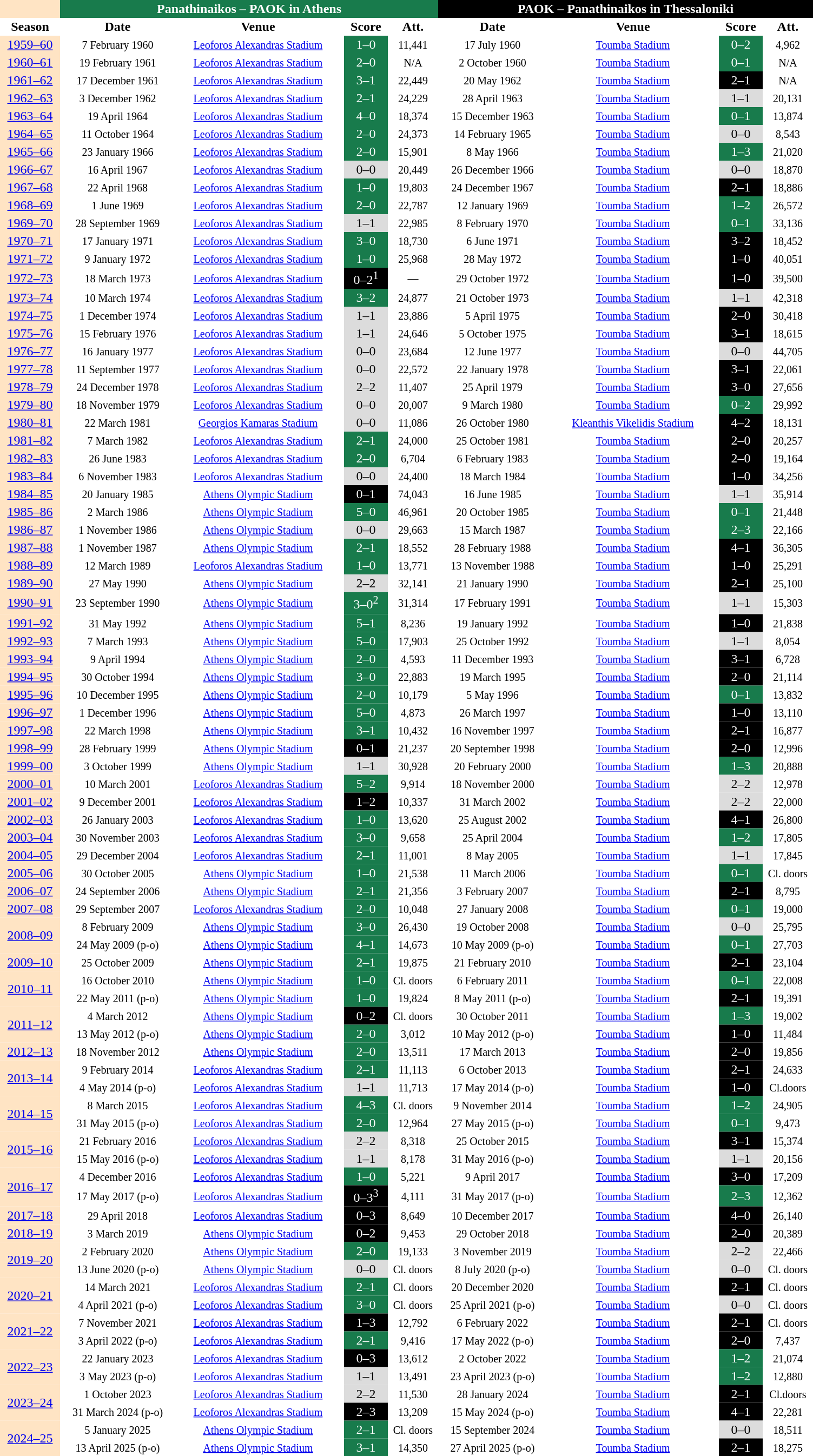<table class="toccolours" border="0" cellpadding="2" cellspacing="0" style="text-align: center;">
<tr bgcolor=#ffe4c4>
<th></th>
<th colspan=9 style="color:white; background:#187B4C">Panathinaikos – PAOK in Athens</th>
<th colspan=9 style="color:white; background:#000000">PAOK – Panathinaikos in Thessaloniki</th>
</tr>
<tr>
<td width="70"><strong>Season</strong></td>
<td></td>
<td width="130"><strong>Date</strong></td>
<td></td>
<td width="200"><strong>Venue</strong></td>
<td></td>
<td width="50"><strong>Score</strong></td>
<td></td>
<td width="50"><strong>Att.</strong></td>
<td></td>
<td width="130"><strong>Date</strong></td>
<td></td>
<td width="200"><strong>Venue</strong></td>
<td></td>
<td width="50"><strong>Score</strong></td>
<td></td>
<td width="50"><strong>Att.</strong></td>
</tr>
<tr>
<td bgcolor=#ffe4c4 rowspan="1"><a href='#'>1959–60</a></td>
<td></td>
<td><small> 7 February 1960</small></td>
<td></td>
<td><small><a href='#'>Leoforos Alexandras Stadium</a></small></td>
<td></td>
<td style="color:white; background:#187B4C">1–0</td>
<td></td>
<td><small> 11,441</small></td>
<td></td>
<td><small> 17 July 1960</small></td>
<td></td>
<td><small><a href='#'>Toumba Stadium</a></small></td>
<td></td>
<td style="color:white; background:#187B4C">0–2</td>
<td></td>
<td><small> 4,962</small></td>
<td></td>
</tr>
<tr>
<td bgcolor=#ffe4c4 rowspan="1"><a href='#'>1960–61</a></td>
<td></td>
<td><small> 19 February 1961</small></td>
<td></td>
<td><small><a href='#'>Leoforos Alexandras Stadium</a></small></td>
<td></td>
<td style="color:white; background:#187B4C">2–0</td>
<td></td>
<td><small> N/A</small></td>
<td></td>
<td><small> 2 October 1960</small></td>
<td></td>
<td><small><a href='#'>Toumba Stadium</a></small></td>
<td></td>
<td style="color:white; background:#187B4C">0–1</td>
<td></td>
<td><small> N/A</small></td>
<td></td>
</tr>
<tr>
<td bgcolor=#ffe4c4 rowspan="1"><a href='#'>1961–62</a></td>
<td></td>
<td><small> 17 December 1961</small></td>
<td></td>
<td><small><a href='#'>Leoforos Alexandras Stadium</a></small></td>
<td></td>
<td style="color:white; background:#187B4C">3–1</td>
<td></td>
<td><small> 22,449</small></td>
<td></td>
<td><small> 20 May 1962</small></td>
<td></td>
<td><small><a href='#'>Toumba Stadium</a></small></td>
<td></td>
<td style="color:white; background:#000000">2–1</td>
<td></td>
<td><small> N/A</small></td>
<td></td>
</tr>
<tr>
<td bgcolor=#ffe4c4 rowspan="1"><a href='#'>1962–63</a></td>
<td></td>
<td><small> 3 December 1962</small></td>
<td></td>
<td><small><a href='#'>Leoforos Alexandras Stadium</a></small></td>
<td></td>
<td style="color:white; background:#187B4C">2–1</td>
<td></td>
<td><small> 24,229</small></td>
<td></td>
<td><small> 28 April 1963</small></td>
<td></td>
<td><small><a href='#'>Toumba Stadium</a></small></td>
<td></td>
<td bgcolor=#dcdcdc>1–1</td>
<td></td>
<td><small> 20,131</small></td>
<td></td>
</tr>
<tr>
<td bgcolor=#ffe4c4 rowspan="1"><a href='#'>1963–64</a></td>
<td></td>
<td><small> 19 April 1964</small></td>
<td></td>
<td><small><a href='#'>Leoforos Alexandras Stadium</a></small></td>
<td></td>
<td style="color:white; background:#187B4C">4–0</td>
<td></td>
<td><small> 18,374</small></td>
<td></td>
<td><small> 15 December 1963</small></td>
<td></td>
<td><small><a href='#'>Toumba Stadium</a></small></td>
<td></td>
<td style="color:white; background:#187B4C">0–1</td>
<td></td>
<td><small> 13,874</small></td>
<td></td>
</tr>
<tr>
<td bgcolor=#ffe4c4 rowspan="1"><a href='#'>1964–65</a></td>
<td></td>
<td><small> 11 October 1964</small></td>
<td></td>
<td><small><a href='#'>Leoforos Alexandras Stadium</a></small></td>
<td></td>
<td style="color:white; background:#187B4C">2–0</td>
<td></td>
<td><small> 24,373</small></td>
<td></td>
<td><small> 14 February 1965</small></td>
<td></td>
<td><small><a href='#'>Toumba Stadium</a></small></td>
<td></td>
<td bgcolor=#dcdcdc>0–0</td>
<td></td>
<td><small> 8,543</small></td>
<td></td>
</tr>
<tr>
<td bgcolor=#ffe4c4 rowspan="1"><a href='#'>1965–66</a></td>
<td></td>
<td><small> 23 January 1966</small></td>
<td></td>
<td><small><a href='#'>Leoforos Alexandras Stadium</a></small></td>
<td></td>
<td style="color:white; background:#187B4C">2–0</td>
<td></td>
<td><small> 15,901</small></td>
<td></td>
<td><small> 8 May 1966</small></td>
<td></td>
<td><small><a href='#'>Toumba Stadium</a></small></td>
<td></td>
<td style="color:white; background:#187B4C">1–3</td>
<td></td>
<td><small> 21,020</small></td>
<td></td>
</tr>
<tr>
<td bgcolor=#ffe4c4 rowspan="1"><a href='#'>1966–67</a></td>
<td></td>
<td><small> 16 April 1967</small></td>
<td></td>
<td><small><a href='#'>Leoforos Alexandras Stadium</a></small></td>
<td></td>
<td bgcolor=#dcdcdc>0–0</td>
<td></td>
<td><small> 20,449</small></td>
<td></td>
<td><small> 26 December 1966</small></td>
<td></td>
<td><small><a href='#'>Toumba Stadium</a></small></td>
<td></td>
<td bgcolor=#dcdcdc>0–0</td>
<td></td>
<td><small> 18,870</small></td>
<td></td>
</tr>
<tr>
<td bgcolor=#ffe4c4 rowspan="1"><a href='#'>1967–68</a></td>
<td></td>
<td><small> 22 April 1968</small></td>
<td></td>
<td><small><a href='#'>Leoforos Alexandras Stadium</a></small></td>
<td></td>
<td style="color:white; background:#187B4C">1–0</td>
<td></td>
<td><small> 19,803</small></td>
<td></td>
<td><small> 24 December 1967</small></td>
<td></td>
<td><small><a href='#'>Toumba Stadium</a></small></td>
<td></td>
<td style="color:white; background:#000000">2–1</td>
<td></td>
<td><small> 18,886</small></td>
<td></td>
</tr>
<tr>
<td bgcolor=#ffe4c4 rowspan="1"><a href='#'>1968–69</a></td>
<td></td>
<td><small> 1 June 1969</small></td>
<td></td>
<td><small><a href='#'>Leoforos Alexandras Stadium</a></small></td>
<td></td>
<td style="color:white; background:#187B4C">2–0</td>
<td></td>
<td><small> 22,787</small></td>
<td></td>
<td><small> 12 January 1969</small></td>
<td></td>
<td><small><a href='#'>Toumba Stadium</a></small></td>
<td></td>
<td style="color:white; background:#187B4C">1–2</td>
<td></td>
<td><small> 26,572</small></td>
<td></td>
</tr>
<tr>
<td bgcolor=#ffe4c4 rowspan="1"><a href='#'>1969–70</a></td>
<td></td>
<td><small> 28 September 1969</small></td>
<td></td>
<td><small><a href='#'>Leoforos Alexandras Stadium</a></small></td>
<td></td>
<td bgcolor=#dcdcdc>1–1</td>
<td></td>
<td><small> 22,985</small></td>
<td></td>
<td><small> 8 February 1970</small></td>
<td></td>
<td><small><a href='#'>Toumba Stadium</a></small></td>
<td></td>
<td style="color:white; background:#187B4C">0–1</td>
<td></td>
<td><small> 33,136</small></td>
<td></td>
</tr>
<tr>
<td bgcolor=#ffe4c4 rowspan="1"><a href='#'>1970–71</a></td>
<td></td>
<td><small> 17 January 1971</small></td>
<td></td>
<td><small><a href='#'>Leoforos Alexandras Stadium</a></small></td>
<td></td>
<td style="color:white; background:#187B4C">3–0</td>
<td></td>
<td><small> 18,730</small></td>
<td></td>
<td><small> 6 June 1971</small></td>
<td></td>
<td><small><a href='#'>Toumba Stadium</a></small></td>
<td></td>
<td style="color:white; background:#000000">3–2</td>
<td></td>
<td><small> 18,452</small></td>
<td></td>
</tr>
<tr>
<td bgcolor=#ffe4c4 rowspan="1"><a href='#'>1971–72</a></td>
<td></td>
<td><small> 9 January 1972</small></td>
<td></td>
<td><small><a href='#'>Leoforos Alexandras Stadium</a></small></td>
<td></td>
<td style="color:white; background:#187B4C">1–0</td>
<td></td>
<td><small> 25,968</small></td>
<td></td>
<td><small> 28 May 1972</small></td>
<td></td>
<td><small><a href='#'>Toumba Stadium</a></small></td>
<td></td>
<td style="color:white; background:#000000">1–0</td>
<td></td>
<td><small> 40,051</small></td>
<td></td>
</tr>
<tr>
<td bgcolor=#ffe4c4 rowspan="1"><a href='#'>1972–73</a></td>
<td></td>
<td><small> 18 March 1973</small></td>
<td></td>
<td><small><a href='#'>Leoforos Alexandras Stadium</a></small></td>
<td></td>
<td style="color:white; background:#000000">0–2<sup>1</sup></td>
<td></td>
<td><small> —</small></td>
<td></td>
<td><small> 29 October 1972</small></td>
<td></td>
<td><small><a href='#'>Toumba Stadium</a></small></td>
<td></td>
<td style="color:white; background:#000000">1–0</td>
<td></td>
<td><small> 39,500</small></td>
<td></td>
</tr>
<tr>
<td bgcolor=#ffe4c4 rowspan="1"><a href='#'>1973–74</a></td>
<td></td>
<td><small> 10 March 1974</small></td>
<td></td>
<td><small><a href='#'>Leoforos Alexandras Stadium</a></small></td>
<td></td>
<td style="color:white; background:#187B4C">3–2</td>
<td></td>
<td><small> 24,877</small></td>
<td></td>
<td><small> 21 October 1973</small></td>
<td></td>
<td><small><a href='#'>Toumba Stadium</a></small></td>
<td></td>
<td bgcolor=#dcdcdc>1–1</td>
<td></td>
<td><small> 42,318</small></td>
<td></td>
</tr>
<tr>
<td bgcolor=#ffe4c4 rowspan="1"><a href='#'>1974–75</a></td>
<td></td>
<td><small> 1 December 1974</small></td>
<td></td>
<td><small><a href='#'>Leoforos Alexandras Stadium</a></small></td>
<td></td>
<td bgcolor=#dcdcdc>1–1</td>
<td></td>
<td><small> 23,886</small></td>
<td></td>
<td><small> 5 April 1975</small></td>
<td></td>
<td><small><a href='#'>Toumba Stadium</a></small></td>
<td></td>
<td style="color:white; background:#000000">2–0</td>
<td></td>
<td><small> 30,418</small></td>
<td></td>
</tr>
<tr>
<td bgcolor=#ffe4c4 rowspan="1"><a href='#'>1975–76</a></td>
<td></td>
<td><small> 15 February 1976</small></td>
<td></td>
<td><small><a href='#'>Leoforos Alexandras Stadium</a></small></td>
<td></td>
<td bgcolor=#dcdcdc>1–1</td>
<td></td>
<td><small> 24,646</small></td>
<td></td>
<td><small> 5 October 1975</small></td>
<td></td>
<td><small><a href='#'>Toumba Stadium</a></small></td>
<td></td>
<td style="color:white; background:#000000">3–1</td>
<td></td>
<td><small> 18,615</small></td>
<td></td>
</tr>
<tr>
<td bgcolor=#ffe4c4 rowspan="1"><a href='#'>1976–77</a></td>
<td></td>
<td><small> 16 January 1977</small></td>
<td></td>
<td><small><a href='#'>Leoforos Alexandras Stadium</a></small></td>
<td></td>
<td bgcolor=#dcdcdc>0–0</td>
<td></td>
<td><small> 23,684</small></td>
<td></td>
<td><small> 12 June 1977</small></td>
<td></td>
<td><small><a href='#'>Toumba Stadium</a></small></td>
<td></td>
<td bgcolor=#dcdcdc>0–0</td>
<td></td>
<td><small> 44,705</small></td>
<td></td>
</tr>
<tr>
<td bgcolor=#ffe4c4 rowspan="1"><a href='#'>1977–78</a></td>
<td></td>
<td><small> 11 September 1977</small></td>
<td></td>
<td><small><a href='#'>Leoforos Alexandras Stadium</a></small></td>
<td></td>
<td bgcolor=#dcdcdc>0–0</td>
<td></td>
<td><small> 22,572</small></td>
<td></td>
<td><small> 22 January 1978</small></td>
<td></td>
<td><small><a href='#'>Toumba Stadium</a></small></td>
<td></td>
<td style="color:white; background:#000000">3–1</td>
<td></td>
<td><small> 22,061</small></td>
<td></td>
</tr>
<tr>
<td bgcolor=#ffe4c4 rowspan="1"><a href='#'>1978–79</a></td>
<td></td>
<td><small> 24 December 1978</small></td>
<td></td>
<td><small><a href='#'>Leoforos Alexandras Stadium</a></small></td>
<td></td>
<td bgcolor=#dcdcdc>2–2</td>
<td></td>
<td><small> 11,407</small></td>
<td></td>
<td><small> 25 April 1979</small></td>
<td></td>
<td><small><a href='#'>Toumba Stadium</a></small></td>
<td></td>
<td style="color:white; background:#000000">3–0</td>
<td></td>
<td><small> 27,656</small></td>
<td></td>
</tr>
<tr>
<td bgcolor=#ffe4c4 rowspan="1"><a href='#'>1979–80</a></td>
<td></td>
<td><small> 18 November 1979</small></td>
<td></td>
<td><small><a href='#'>Leoforos Alexandras Stadium</a></small></td>
<td></td>
<td bgcolor=#dcdcdc>0–0</td>
<td></td>
<td><small> 20,007</small></td>
<td></td>
<td><small> 9 March 1980</small></td>
<td></td>
<td><small><a href='#'>Toumba Stadium</a></small></td>
<td></td>
<td style="color:white; background:#187B4C">0–2</td>
<td></td>
<td><small> 29,992</small></td>
<td></td>
</tr>
<tr>
<td bgcolor=#ffe4c4 rowspan="1"><a href='#'>1980–81</a></td>
<td></td>
<td><small> 22 March 1981</small></td>
<td></td>
<td><small><a href='#'>Georgios Kamaras Stadium</a></small></td>
<td></td>
<td bgcolor=#dcdcdc>0–0</td>
<td></td>
<td><small> 11,086</small></td>
<td></td>
<td><small> 26 October 1980</small></td>
<td></td>
<td><small><a href='#'>Kleanthis Vikelidis Stadium</a></small></td>
<td></td>
<td style="color:white; background:#000000">4–2</td>
<td></td>
<td><small> 18,131</small></td>
<td></td>
</tr>
<tr>
<td bgcolor=#ffe4c4 rowspan="1"><a href='#'>1981–82</a></td>
<td></td>
<td><small> 7 March 1982</small></td>
<td></td>
<td><small><a href='#'>Leoforos Alexandras Stadium</a></small></td>
<td></td>
<td style="color:white; background:#187B4C">2–1</td>
<td></td>
<td><small> 24,000</small></td>
<td></td>
<td><small> 25 October 1981</small></td>
<td></td>
<td><small><a href='#'>Toumba Stadium</a></small></td>
<td></td>
<td style="color:white; background:#000000">2–0</td>
<td></td>
<td><small> 20,257</small></td>
<td></td>
</tr>
<tr>
<td bgcolor=#ffe4c4 rowspan="1"><a href='#'>1982–83</a></td>
<td></td>
<td><small> 26 June 1983</small></td>
<td></td>
<td><small><a href='#'>Leoforos Alexandras Stadium</a></small></td>
<td></td>
<td style="color:white; background:#187B4C">2–0</td>
<td></td>
<td><small> 6,704</small></td>
<td></td>
<td><small> 6 February 1983</small></td>
<td></td>
<td><small><a href='#'>Toumba Stadium</a></small></td>
<td></td>
<td style="color:white; background:#000000">2–0</td>
<td></td>
<td><small> 19,164</small></td>
<td></td>
</tr>
<tr>
<td bgcolor=#ffe4c4 rowspan="1"><a href='#'>1983–84</a></td>
<td></td>
<td><small> 6 November 1983</small></td>
<td></td>
<td><small><a href='#'>Leoforos Alexandras Stadium</a></small></td>
<td></td>
<td bgcolor=#dcdcdc>0–0</td>
<td></td>
<td><small> 24,400</small></td>
<td></td>
<td><small> 18 March 1984</small></td>
<td></td>
<td><small><a href='#'>Toumba Stadium</a></small></td>
<td></td>
<td style="color:white; background:#000000">1–0</td>
<td></td>
<td><small> 34,256</small></td>
<td></td>
</tr>
<tr>
<td bgcolor=#ffe4c4 rowspan="1"><a href='#'>1984–85</a></td>
<td></td>
<td><small> 20 January 1985</small></td>
<td></td>
<td><small><a href='#'>Athens Olympic Stadium</a></small></td>
<td></td>
<td style="color:white; background:#000000">0–1</td>
<td></td>
<td><small> 74,043</small></td>
<td></td>
<td><small> 16 June 1985</small></td>
<td></td>
<td><small><a href='#'>Toumba Stadium</a></small></td>
<td></td>
<td bgcolor=#dcdcdc>1–1</td>
<td></td>
<td><small> 35,914</small></td>
<td></td>
</tr>
<tr>
<td bgcolor=#ffe4c4 rowspan="1"><a href='#'>1985–86</a></td>
<td></td>
<td><small> 2 March 1986</small></td>
<td></td>
<td><small><a href='#'>Athens Olympic Stadium</a></small></td>
<td></td>
<td style="color:white; background:#187B4C">5–0</td>
<td></td>
<td><small> 46,961</small></td>
<td></td>
<td><small> 20 October 1985</small></td>
<td></td>
<td><small><a href='#'>Toumba Stadium</a></small></td>
<td></td>
<td style="color:white; background:#187B4C">0–1</td>
<td></td>
<td><small> 21,448</small></td>
<td></td>
</tr>
<tr>
<td bgcolor=#ffe4c4 rowspan="1"><a href='#'>1986–87</a></td>
<td></td>
<td><small> 1 November 1986</small></td>
<td></td>
<td><small><a href='#'>Athens Olympic Stadium</a></small></td>
<td></td>
<td bgcolor=#dcdcdc>0–0</td>
<td></td>
<td><small> 29,663</small></td>
<td></td>
<td><small> 15 March 1987</small></td>
<td></td>
<td><small><a href='#'>Toumba Stadium</a></small></td>
<td></td>
<td style="color:white; background:#187B4C">2–3</td>
<td></td>
<td><small> 22,166</small></td>
<td></td>
</tr>
<tr>
<td bgcolor=#ffe4c4 rowspan="1"><a href='#'>1987–88</a></td>
<td></td>
<td><small> 1 November 1987</small></td>
<td></td>
<td><small><a href='#'>Athens Olympic Stadium</a></small></td>
<td></td>
<td style="color:white; background:#187B4C">2–1</td>
<td></td>
<td><small> 18,552</small></td>
<td></td>
<td><small> 28 February 1988</small></td>
<td></td>
<td><small><a href='#'>Toumba Stadium</a></small></td>
<td></td>
<td style="color:white; background:#000000">4–1</td>
<td></td>
<td><small> 36,305</small></td>
<td></td>
</tr>
<tr>
<td bgcolor=#ffe4c4 rowspan="1"><a href='#'>1988–89</a></td>
<td></td>
<td><small> 12 March 1989</small></td>
<td></td>
<td><small><a href='#'>Leoforos Alexandras Stadium</a></small></td>
<td></td>
<td style="color:white; background:#187B4C">1–0</td>
<td></td>
<td><small> 13,771</small></td>
<td></td>
<td><small> 13 November 1988</small></td>
<td></td>
<td><small><a href='#'>Toumba Stadium</a></small></td>
<td></td>
<td style="color:white; background:#000000">1–0</td>
<td></td>
<td><small> 25,291</small></td>
<td></td>
</tr>
<tr>
<td bgcolor=#ffe4c4 rowspan="1"><a href='#'>1989–90</a></td>
<td></td>
<td><small> 27 May 1990</small></td>
<td></td>
<td><small><a href='#'>Athens Olympic Stadium</a></small></td>
<td></td>
<td bgcolor=#dcdcdc>2–2</td>
<td></td>
<td><small> 32,141</small></td>
<td></td>
<td><small> 21 January 1990</small></td>
<td></td>
<td><small><a href='#'>Toumba Stadium</a></small></td>
<td></td>
<td style="color:white; background:#000000">2–1</td>
<td></td>
<td><small> 25,100</small></td>
<td></td>
</tr>
<tr>
<td bgcolor=#ffe4c4 rowspan="1"><a href='#'>1990–91</a></td>
<td></td>
<td><small> 23 September 1990</small></td>
<td></td>
<td><small><a href='#'>Athens Olympic Stadium</a></small></td>
<td></td>
<td style="color:white; background:#187B4C">3–0<sup>2</sup></td>
<td></td>
<td><small> 31,314</small></td>
<td></td>
<td><small> 17 February 1991</small></td>
<td></td>
<td><small><a href='#'>Toumba Stadium</a></small></td>
<td></td>
<td bgcolor=#dcdcdc>1–1</td>
<td></td>
<td><small> 15,303</small></td>
<td></td>
</tr>
<tr>
<td bgcolor=#ffe4c4 rowspan="1"><a href='#'>1991–92</a></td>
<td></td>
<td><small> 31 May 1992</small></td>
<td></td>
<td><small><a href='#'>Athens Olympic Stadium</a></small></td>
<td></td>
<td style="color:white; background:#187B4C">5–1</td>
<td></td>
<td><small> 8,236</small></td>
<td></td>
<td><small> 19 January 1992</small></td>
<td></td>
<td><small><a href='#'>Toumba Stadium</a></small></td>
<td></td>
<td style="color:white; background:#000000">1–0</td>
<td></td>
<td><small> 21,838</small></td>
<td></td>
</tr>
<tr>
<td bgcolor=#ffe4c4 rowspan="1"><a href='#'>1992–93</a></td>
<td></td>
<td><small> 7 March 1993</small></td>
<td></td>
<td><small><a href='#'>Athens Olympic Stadium</a></small></td>
<td></td>
<td style="color:white; background:#187B4C">5–0</td>
<td></td>
<td><small> 17,903</small></td>
<td></td>
<td><small> 25 October 1992</small></td>
<td></td>
<td><small><a href='#'>Toumba Stadium</a></small></td>
<td></td>
<td bgcolor=#dcdcdc>1–1</td>
<td></td>
<td><small> 8,054</small></td>
<td></td>
</tr>
<tr>
<td bgcolor=#ffe4c4 rowspan="1"><a href='#'>1993–94</a></td>
<td></td>
<td><small> 9 April 1994</small></td>
<td></td>
<td><small><a href='#'>Athens Olympic Stadium</a></small></td>
<td></td>
<td style="color:white; background:#187B4C">2–0</td>
<td></td>
<td><small> 4,593</small></td>
<td></td>
<td><small> 11 December 1993</small></td>
<td></td>
<td><small><a href='#'>Toumba Stadium</a></small></td>
<td></td>
<td style="color:white; background:#000000">3–1</td>
<td></td>
<td><small> 6,728</small></td>
<td></td>
</tr>
<tr>
<td bgcolor=#ffe4c4 rowspan="1"><a href='#'>1994–95</a></td>
<td></td>
<td><small> 30 October 1994</small></td>
<td></td>
<td><small><a href='#'>Athens Olympic Stadium</a></small></td>
<td></td>
<td style="color:white; background:#187B4C">3–0</td>
<td></td>
<td><small> 22,883</small></td>
<td></td>
<td><small> 19 March 1995</small></td>
<td></td>
<td><small><a href='#'>Toumba Stadium</a></small></td>
<td></td>
<td style="color:white; background:#000000">2–0</td>
<td></td>
<td><small> 21,114</small></td>
<td></td>
</tr>
<tr>
<td bgcolor=#ffe4c4 rowspan="1"><a href='#'>1995–96</a></td>
<td></td>
<td><small> 10 December 1995</small></td>
<td></td>
<td><small><a href='#'>Athens Olympic Stadium</a></small></td>
<td></td>
<td style="color:white; background:#187B4C">2–0</td>
<td></td>
<td><small> 10,179</small></td>
<td></td>
<td><small> 5 May 1996</small></td>
<td></td>
<td><small><a href='#'>Toumba Stadium</a></small></td>
<td></td>
<td style="color:white; background:#187B4C">0–1</td>
<td></td>
<td><small> 13,832</small></td>
<td></td>
</tr>
<tr>
<td bgcolor=#ffe4c4 rowspan="1"><a href='#'>1996–97</a></td>
<td></td>
<td><small> 1 December 1996</small></td>
<td></td>
<td><small><a href='#'>Athens Olympic Stadium</a></small></td>
<td></td>
<td style="color:white; background:#187B4C">5–0</td>
<td></td>
<td><small> 4,873</small></td>
<td></td>
<td><small> 26 March 1997</small></td>
<td></td>
<td><small><a href='#'>Toumba Stadium</a></small></td>
<td></td>
<td style="color:white; background:#000000">1–0</td>
<td></td>
<td><small> 13,110</small></td>
<td></td>
</tr>
<tr>
<td bgcolor=#ffe4c4 rowspan="1"><a href='#'>1997–98</a></td>
<td></td>
<td><small> 22 March 1998</small></td>
<td></td>
<td><small><a href='#'>Athens Olympic Stadium</a></small></td>
<td></td>
<td style="color:white; background:#187B4C">3–1</td>
<td></td>
<td><small> 10,432</small></td>
<td></td>
<td><small> 16 November 1997</small></td>
<td></td>
<td><small><a href='#'>Toumba Stadium</a></small></td>
<td></td>
<td style="color:white; background:#000000">2–1</td>
<td></td>
<td><small> 16,877</small></td>
<td></td>
</tr>
<tr>
<td bgcolor=#ffe4c4 rowspan="1"><a href='#'>1998–99</a></td>
<td></td>
<td><small> 28 February 1999</small></td>
<td></td>
<td><small><a href='#'>Athens Olympic Stadium</a></small></td>
<td></td>
<td style="color:white; background:#000000">0–1</td>
<td></td>
<td><small> 21,237</small></td>
<td></td>
<td><small> 20 September 1998</small></td>
<td></td>
<td><small><a href='#'>Toumba Stadium</a></small></td>
<td></td>
<td style="color:white; background:#000000">2–0</td>
<td></td>
<td><small> 12,996</small></td>
<td></td>
</tr>
<tr>
<td bgcolor=#ffe4c4 rowspan="1"><a href='#'>1999–00</a></td>
<td></td>
<td><small> 3 October 1999</small></td>
<td></td>
<td><small><a href='#'>Athens Olympic Stadium</a></small></td>
<td></td>
<td bgcolor=#dcdcdc>1–1</td>
<td></td>
<td><small> 30,928</small></td>
<td></td>
<td><small> 20 February 2000</small></td>
<td></td>
<td><small><a href='#'>Toumba Stadium</a></small></td>
<td></td>
<td style="color:white; background:#187B4C">1–3</td>
<td></td>
<td><small> 20,888</small></td>
<td></td>
</tr>
<tr>
<td bgcolor=#ffe4c4 rowspan="1"><a href='#'>2000–01</a></td>
<td></td>
<td><small> 10 March 2001</small></td>
<td></td>
<td><small><a href='#'>Leoforos Alexandras Stadium</a></small></td>
<td></td>
<td style="color:white; background:#187B4C">5–2</td>
<td></td>
<td><small> 9,914</small></td>
<td></td>
<td><small> 18 November 2000</small></td>
<td></td>
<td><small><a href='#'>Toumba Stadium</a></small></td>
<td></td>
<td bgcolor=#dcdcdc>2–2</td>
<td></td>
<td><small> 12,978</small></td>
<td></td>
</tr>
<tr>
<td bgcolor=#ffe4c4 rowspan="1"><a href='#'>2001–02</a></td>
<td></td>
<td><small> 9 December 2001</small></td>
<td></td>
<td><small><a href='#'>Leoforos Alexandras Stadium</a></small></td>
<td></td>
<td style="color:white; background:#000000">1–2</td>
<td></td>
<td><small> 10,337</small></td>
<td></td>
<td><small> 31 March 2002</small></td>
<td></td>
<td><small><a href='#'>Toumba Stadium</a></small></td>
<td></td>
<td bgcolor=#dcdcdc>2–2</td>
<td></td>
<td><small> 22,000</small></td>
<td></td>
</tr>
<tr>
<td bgcolor=#ffe4c4 rowspan="1"><a href='#'>2002–03</a></td>
<td></td>
<td><small> 26 January 2003</small></td>
<td></td>
<td><small><a href='#'>Leoforos Alexandras Stadium</a></small></td>
<td></td>
<td style="color:white; background:#187B4C">1–0</td>
<td></td>
<td><small> 13,620</small></td>
<td></td>
<td><small> 25 August 2002</small></td>
<td></td>
<td><small><a href='#'>Toumba Stadium</a></small></td>
<td></td>
<td style="color:white; background:#000000">4–1</td>
<td></td>
<td><small> 26,800</small></td>
<td></td>
</tr>
<tr>
<td bgcolor=#ffe4c4 rowspan="1"><a href='#'>2003–04</a></td>
<td></td>
<td><small> 30 November 2003</small></td>
<td></td>
<td><small><a href='#'>Leoforos Alexandras Stadium</a></small></td>
<td></td>
<td style="color:white; background:#187B4C">3–0</td>
<td></td>
<td><small> 9,658</small></td>
<td></td>
<td><small> 25 April 2004</small></td>
<td></td>
<td><small><a href='#'>Toumba Stadium</a></small></td>
<td></td>
<td style="color:white; background:#187B4C">1–2</td>
<td></td>
<td><small> 17,805</small></td>
<td></td>
</tr>
<tr>
<td bgcolor=#ffe4c4 rowspan="1"><a href='#'>2004–05</a></td>
<td></td>
<td><small> 29 December 2004</small></td>
<td></td>
<td><small><a href='#'>Leoforos Alexandras Stadium</a></small></td>
<td></td>
<td style="color:white; background:#187B4C">2–1</td>
<td></td>
<td><small> 11,001</small></td>
<td></td>
<td><small> 8 May 2005</small></td>
<td></td>
<td><small><a href='#'>Toumba Stadium</a></small></td>
<td></td>
<td bgcolor=#dcdcdc>1–1</td>
<td></td>
<td><small> 17,845</small></td>
<td></td>
</tr>
<tr>
<td bgcolor=#ffe4c4 rowspan="1"><a href='#'>2005–06</a></td>
<td></td>
<td><small> 30 October 2005</small></td>
<td></td>
<td><small><a href='#'>Athens Olympic Stadium</a></small></td>
<td></td>
<td style="color:white; background:#187B4C">1–0</td>
<td></td>
<td><small> 21,538</small></td>
<td></td>
<td><small> 11 March 2006</small></td>
<td></td>
<td><small><a href='#'>Toumba Stadium</a></small></td>
<td></td>
<td style="color:white; background:#187B4C">0–1</td>
<td></td>
<td><small> Cl. doors</small></td>
<td></td>
</tr>
<tr>
<td bgcolor=#ffe4c4 rowspan="1"><a href='#'>2006–07</a></td>
<td></td>
<td><small> 24 September 2006</small></td>
<td></td>
<td><small><a href='#'>Athens Olympic Stadium</a></small></td>
<td></td>
<td style="color:white; background:#187B4C">2–1</td>
<td></td>
<td><small> 21,356</small></td>
<td></td>
<td><small> 3 February 2007</small></td>
<td></td>
<td><small><a href='#'>Toumba Stadium</a></small></td>
<td></td>
<td style="color:white; background:#000000">2–1</td>
<td></td>
<td><small> 8,795</small></td>
<td></td>
</tr>
<tr>
<td bgcolor=#ffe4c4 rowspan="1"><a href='#'>2007–08</a></td>
<td></td>
<td><small> 29 September 2007</small></td>
<td></td>
<td><small><a href='#'>Leoforos Alexandras Stadium</a></small></td>
<td></td>
<td style="color:white; background:#187B4C">2–0</td>
<td></td>
<td><small> 10,048</small></td>
<td></td>
<td><small> 27 January 2008</small></td>
<td></td>
<td><small><a href='#'>Toumba Stadium</a></small></td>
<td></td>
<td style="color:white; background:#187B4C">0–1</td>
<td></td>
<td><small> 19,000</small></td>
<td></td>
</tr>
<tr>
<td bgcolor=#ffe4c4 rowspan="2"><a href='#'>2008–09</a></td>
<td></td>
<td><small> 8 February 2009</small></td>
<td></td>
<td><small><a href='#'>Athens Olympic Stadium</a></small></td>
<td></td>
<td style="color:white; background:#187B4C">3–0</td>
<td></td>
<td><small> 26,430</small></td>
<td></td>
<td><small> 19 October 2008</small></td>
<td></td>
<td><small><a href='#'>Toumba Stadium</a></small></td>
<td></td>
<td bgcolor=#dcdcdc>0–0</td>
<td></td>
<td><small> 25,795</small></td>
<td></td>
</tr>
<tr>
<td></td>
<td><small>24 May 2009 (p-o) </small></td>
<td></td>
<td><small><a href='#'>Athens Olympic Stadium</a></small></td>
<td></td>
<td style="color:white; background:#187B4C">4–1</td>
<td></td>
<td><small> 14,673</small></td>
<td></td>
<td><small> 10 May 2009 (p-o)</small></td>
<td></td>
<td><small><a href='#'>Toumba Stadium</a></small></td>
<td></td>
<td style="color:white; background:#187B4C">0–1</td>
<td></td>
<td><small>27,703 </small></td>
<td></td>
</tr>
<tr>
<td bgcolor=#ffe4c4 rowspan="1"><a href='#'>2009–10</a></td>
<td></td>
<td><small> 25 October 2009</small></td>
<td></td>
<td><small><a href='#'>Athens Olympic Stadium</a></small></td>
<td></td>
<td style="color:white; background:#187B4C">2–1</td>
<td></td>
<td><small> 19,875</small></td>
<td></td>
<td><small> 21 February 2010</small></td>
<td></td>
<td><small><a href='#'>Toumba Stadium</a></small></td>
<td></td>
<td style="color:white; background:#000000">2–1</td>
<td></td>
<td><small> 23,104</small></td>
<td></td>
</tr>
<tr>
<td bgcolor=#ffe4c4 rowspan="2"><a href='#'>2010–11</a></td>
<td></td>
<td><small> 16 October 2010</small></td>
<td></td>
<td><small><a href='#'>Athens Olympic Stadium</a></small></td>
<td></td>
<td style="color:white; background:#187B4C">1–0</td>
<td></td>
<td><small> Cl. doors</small></td>
<td></td>
<td><small> 6 February 2011</small></td>
<td></td>
<td><small><a href='#'>Toumba Stadium</a></small></td>
<td></td>
<td style="color:white; background:#187B4C">0–1</td>
<td></td>
<td><small> 22,008</small></td>
<td></td>
</tr>
<tr>
<td></td>
<td><small>22 May 2011 (p-o)</small></td>
<td></td>
<td><small><a href='#'>Athens Olympic Stadium</a></small></td>
<td></td>
<td style="color:white; background:#187B4C">1–0</td>
<td></td>
<td><small> 19,824</small></td>
<td></td>
<td><small> 8 May 2011 (p-o)</small></td>
<td></td>
<td><small><a href='#'>Toumba Stadium</a></small></td>
<td></td>
<td style="color:white; background:#000000">2–1</td>
<td></td>
<td><small>19,391 </small></td>
<td></td>
</tr>
<tr>
<td bgcolor=#ffe4c4 rowspan="2"><a href='#'>2011–12</a></td>
<td></td>
<td><small> 4 March 2012</small></td>
<td></td>
<td><small><a href='#'>Athens Olympic Stadium</a></small></td>
<td></td>
<td style="color:white; background:#000000">0–2</td>
<td></td>
<td><small> Cl. doors</small></td>
<td></td>
<td><small> 30 October 2011</small></td>
<td></td>
<td><small><a href='#'>Toumba Stadium</a></small></td>
<td></td>
<td style="color:white; background:#187B4C">1–3</td>
<td></td>
<td><small> 19,002</small></td>
<td></td>
</tr>
<tr>
<td></td>
<td><small>13 May 2012 (p-o)</small></td>
<td></td>
<td><small><a href='#'>Athens Olympic Stadium</a></small></td>
<td></td>
<td style="color:white; background:#187B4C">2–0</td>
<td></td>
<td><small> 3,012</small></td>
<td></td>
<td><small> 10 May 2012 (p-o)</small></td>
<td></td>
<td><small><a href='#'>Toumba Stadium</a></small></td>
<td></td>
<td style="color:white; background:#000000">1–0</td>
<td></td>
<td><small>11,484 </small></td>
<td></td>
</tr>
<tr>
<td bgcolor=#ffe4c4 rowspan="1"><a href='#'>2012–13</a></td>
<td></td>
<td><small> 18 November 2012</small></td>
<td></td>
<td><small><a href='#'>Athens Olympic Stadium</a></small></td>
<td></td>
<td style="color:white; background:#187B4C">2–0</td>
<td></td>
<td><small> 13,511</small></td>
<td></td>
<td><small> 17 March 2013</small></td>
<td></td>
<td><small><a href='#'>Toumba Stadium</a></small></td>
<td></td>
<td style="color:white; background:#000000">2–0</td>
<td></td>
<td><small> 19,856</small></td>
<td></td>
</tr>
<tr>
<td bgcolor=#ffe4c4 rowspan="2"><a href='#'>2013–14</a></td>
<td></td>
<td><small> 9 February 2014</small></td>
<td></td>
<td><small><a href='#'>Leoforos Alexandras Stadium</a></small></td>
<td></td>
<td style="color:white; background:#187B4C">2–1</td>
<td></td>
<td><small> 11,113</small></td>
<td></td>
<td><small> 6 October 2013</small></td>
<td></td>
<td><small><a href='#'>Toumba Stadium</a></small></td>
<td></td>
<td style="color:white; background:#000000">2–1</td>
<td></td>
<td><small> 24,633</small></td>
<td></td>
</tr>
<tr>
<td></td>
<td><small>4 May 2014 (p-o)</small></td>
<td></td>
<td><small><a href='#'>Leoforos Alexandras Stadium</a></small></td>
<td></td>
<td bgcolor=#dcdcdc>1–1</td>
<td></td>
<td><small> 11,713</small></td>
<td></td>
<td><small> 17 May 2014 (p-o)</small></td>
<td></td>
<td><small><a href='#'>Toumba Stadium</a></small></td>
<td></td>
<td style="color:white; background:#000000">1–0</td>
<td></td>
<td><small>Cl.doors </small></td>
<td></td>
</tr>
<tr>
<td bgcolor=#ffe4c4 rowspan="2"><a href='#'>2014–15</a></td>
<td></td>
<td><small> 8 March 2015</small></td>
<td></td>
<td><small><a href='#'>Leoforos Alexandras Stadium</a></small></td>
<td></td>
<td style="color:white; background:#187B4C">4–3</td>
<td></td>
<td><small> Cl. doors</small></td>
<td></td>
<td><small> 9 November 2014</small></td>
<td></td>
<td><small><a href='#'>Toumba Stadium</a></small></td>
<td></td>
<td style="color:white; background:#187B4C">1–2</td>
<td></td>
<td><small> 24,905</small></td>
<td></td>
</tr>
<tr>
<td></td>
<td><small>31 May 2015 (p-o)</small></td>
<td></td>
<td><small><a href='#'>Leoforos Alexandras Stadium</a></small></td>
<td></td>
<td style="color:white; background:#187B4C">2–0</td>
<td></td>
<td><small> 12,964</small></td>
<td></td>
<td><small> 27 May 2015 (p-o)</small></td>
<td></td>
<td><small><a href='#'>Toumba Stadium</a></small></td>
<td></td>
<td style="color:white; background:#187B4C">0–1</td>
<td></td>
<td><small>9,473</small></td>
<td></td>
</tr>
<tr>
<td bgcolor=#ffe4c4 rowspan="2"><a href='#'>2015–16</a></td>
<td></td>
<td><small> 21 February 2016</small></td>
<td></td>
<td><small><a href='#'>Leoforos Alexandras Stadium</a></small></td>
<td></td>
<td bgcolor=#dcdcdc>2–2</td>
<td></td>
<td><small> 8,318</small></td>
<td></td>
<td><small> 25 October 2015</small></td>
<td></td>
<td><small><a href='#'>Toumba Stadium</a></small></td>
<td></td>
<td style="color:white; background:#000000">3–1</td>
<td></td>
<td><small> 15,374</small></td>
<td></td>
</tr>
<tr>
<td></td>
<td><small>15 May 2016 (p-o)</small></td>
<td></td>
<td><small><a href='#'>Leoforos Alexandras Stadium</a></small></td>
<td></td>
<td bgcolor=#dcdcdc>1–1</td>
<td></td>
<td><small> 8,178</small></td>
<td></td>
<td><small> 31 May 2016 (p-o)</small></td>
<td></td>
<td><small><a href='#'>Toumba Stadium</a></small></td>
<td></td>
<td bgcolor=#dcdcdc>1–1</td>
<td></td>
<td><small>20,156 </small></td>
<td></td>
</tr>
<tr>
<td bgcolor=#ffe4c4 rowspan="2"><a href='#'>2016–17</a></td>
<td></td>
<td><small> 4 December 2016</small></td>
<td></td>
<td><small><a href='#'>Leoforos Alexandras Stadium</a></small></td>
<td></td>
<td style="color:white; background:#187B4C">1–0</td>
<td></td>
<td><small> 5,221</small></td>
<td></td>
<td><small> 9 Αpril 2017</small></td>
<td></td>
<td><small><a href='#'>Toumba Stadium</a></small></td>
<td></td>
<td style="color:white; background:#000000">3–0</td>
<td></td>
<td><small> 17,209</small></td>
</tr>
<tr>
<td></td>
<td><small>17 May 2017 (p-o)</small></td>
<td></td>
<td><small><a href='#'>Leoforos Alexandras Stadium</a></small></td>
<td></td>
<td style="color:white; background:#000000">0–3<sup>3</sup></td>
<td></td>
<td><small> 4,111</small></td>
<td></td>
<td><small> 31 May 2017 (p-o)</small></td>
<td></td>
<td><small><a href='#'>Toumba Stadium</a></small></td>
<td></td>
<td style="color:white; background:#187B4C">2–3</td>
<td></td>
<td><small>12,362</small></td>
<td></td>
</tr>
<tr>
<td bgcolor=#ffe4c4 rowspan="1"><a href='#'>2017–18</a></td>
<td></td>
<td><small> 29 April 2018</small></td>
<td></td>
<td><small><a href='#'>Leoforos Alexandras Stadium</a></small></td>
<td></td>
<td style="color:white; background:#000000">0–3</td>
<td></td>
<td><small> 8,649</small></td>
<td></td>
<td><small> 10 December 2017</small></td>
<td></td>
<td><small><a href='#'>Toumba Stadium</a></small></td>
<td></td>
<td style="color:white; background:#000000">4–0</td>
<td></td>
<td><small> 26,140</small></td>
</tr>
<tr>
<td bgcolor=#ffe4c4 rowspan="1"><a href='#'>2018–19</a></td>
<td></td>
<td><small> 3 March 2019</small></td>
<td></td>
<td><small><a href='#'>Athens Olympic Stadium</a></small></td>
<td></td>
<td style="color:white; background:#000000">0–2</td>
<td></td>
<td><small> 9,453</small></td>
<td></td>
<td><small> 29 October 2018</small></td>
<td></td>
<td><small><a href='#'>Toumba Stadium</a></small></td>
<td></td>
<td style="color:white; background:#000000">2–0</td>
<td></td>
<td><small> 20,389</small></td>
<td></td>
</tr>
<tr>
<td bgcolor=#ffe4c4 rowspan="2"><a href='#'>2019–20</a></td>
<td></td>
<td><small> 2 February 2020</small></td>
<td></td>
<td><small><a href='#'>Athens Olympic Stadium</a></small></td>
<td></td>
<td style="color:white; background:#187B4C">2–0</td>
<td></td>
<td><small> 19,133</small></td>
<td></td>
<td><small> 3 November 2019</small></td>
<td></td>
<td><small><a href='#'>Toumba Stadium</a></small></td>
<td></td>
<td bgcolor=#dcdcdc>2–2</td>
<td></td>
<td><small> 22,466</small></td>
<td></td>
</tr>
<tr>
<td></td>
<td><small>13 June 2020 (p-o)</small></td>
<td></td>
<td><small><a href='#'>Athens Olympic Stadium</a></small></td>
<td></td>
<td bgcolor=#dcdcdc>0–0</td>
<td></td>
<td><small> Cl. doors</small></td>
<td></td>
<td><small>8 July 2020 (p-o)</small></td>
<td></td>
<td><small><a href='#'>Toumba Stadium</a></small></td>
<td></td>
<td bgcolor=#dcdcdc>0–0</td>
<td></td>
<td><small> Cl. doors</small></td>
<td></td>
</tr>
<tr>
<td bgcolor=#ffe4c4 rowspan="2"><a href='#'>2020–21</a></td>
<td></td>
<td><small> 14 March 2021</small></td>
<td></td>
<td><small><a href='#'>Leoforos Alexandras Stadium</a></small></td>
<td></td>
<td style="color:white; background:#187B4C">2–1</td>
<td></td>
<td><small>Cl. doors</small></td>
<td></td>
<td><small> 20 December 2020</small></td>
<td></td>
<td><small><a href='#'>Toumba Stadium</a></small></td>
<td></td>
<td style="color:white; background:#000000">2–1</td>
<td></td>
<td><small>Cl. doors</small></td>
<td></td>
</tr>
<tr>
<td></td>
<td><small> 4 April 2021 (p-o)</small></td>
<td></td>
<td><small><a href='#'>Leoforos Alexandras Stadium</a></small></td>
<td></td>
<td style="color:white; background:#187B4C">3–0</td>
<td></td>
<td><small>Cl. doors</small></td>
<td></td>
<td><small> 25 April 2021 (p-o)</small></td>
<td></td>
<td><small><a href='#'>Toumba Stadium</a></small></td>
<td></td>
<td bgcolor=#dcdcdc>0–0</td>
<td></td>
<td><small>Cl. doors</small></td>
<td></td>
</tr>
<tr>
<td bgcolor=#ffe4c4 rowspan="2"><a href='#'>2021–22</a></td>
<td></td>
<td><small> 7 November 2021</small></td>
<td></td>
<td><small><a href='#'>Leoforos Alexandras Stadium</a></small></td>
<td></td>
<td style="color:white; background:#000000">1–3</td>
<td></td>
<td><small>12,792</small></td>
<td></td>
<td><small> 6 February 2022</small></td>
<td></td>
<td><small><a href='#'>Toumba Stadium</a></small></td>
<td></td>
<td style="color:white; background:#000000">2–1</td>
<td></td>
<td><small>Cl. doors</small></td>
<td></td>
</tr>
<tr>
<td></td>
<td><small> 3 April 2022 (p-o)</small></td>
<td></td>
<td><small><a href='#'>Leoforos Alexandras Stadium</a></small></td>
<td></td>
<td style="color:white; background:#187B4C">2–1</td>
<td></td>
<td><small>9,416</small></td>
<td></td>
<td><small> 17 May 2022 (p-o)</small></td>
<td></td>
<td><small><a href='#'>Toumba Stadium</a></small></td>
<td></td>
<td style="color:white; background:#000000">2–0</td>
<td></td>
<td><small>7,437</small></td>
<td></td>
</tr>
<tr>
<td bgcolor=#ffe4c4 rowspan="2"><a href='#'>2022–23</a></td>
<td></td>
<td><small> 22 January 2023</small></td>
<td></td>
<td><small><a href='#'>Leoforos Alexandras Stadium</a></small></td>
<td></td>
<td style="color:white; background:#000000">0–3</td>
<td></td>
<td><small>13,612 </small></td>
<td></td>
<td><small> 2 October 2022</small></td>
<td></td>
<td><small><a href='#'>Toumba Stadium</a></small></td>
<td></td>
<td style="color:white; background:#187B4C">1–2</td>
<td></td>
<td><small>21,074 </small></td>
<td></td>
</tr>
<tr>
<td></td>
<td><small> 3 May 2023 (p-o)</small></td>
<td></td>
<td><small><a href='#'>Leoforos Alexandras Stadium</a></small></td>
<td></td>
<td bgcolor=#dcdcdc>1–1</td>
<td></td>
<td><small>13,491 </small></td>
<td></td>
<td><small> 23 April 2023 (p-o)</small></td>
<td></td>
<td><small><a href='#'>Toumba Stadium</a></small></td>
<td></td>
<td style="color:white; background:#187B4C">1–2</td>
<td></td>
<td><small>12,880 </small></td>
<td></td>
</tr>
<tr>
<td bgcolor=#ffe4c4 rowspan="2"><a href='#'>2023–24</a></td>
<td></td>
<td><small> 1 October 2023</small></td>
<td></td>
<td><small><a href='#'>Leoforos Alexandras Stadium</a></small></td>
<td></td>
<td bgcolor=#dcdcdc>2–2</td>
<td></td>
<td><small>11,530</small></td>
<td></td>
<td><small> 28 January 2024</small></td>
<td></td>
<td><small><a href='#'>Toumba Stadium</a></small></td>
<td></td>
<td style="color:white; background:#000000">2–1</td>
<td></td>
<td><small>Cl.doors </small></td>
<td></td>
</tr>
<tr>
<td></td>
<td><small> 31 March 2024 (p-o)</small></td>
<td></td>
<td><small><a href='#'>Leoforos Alexandras Stadium</a></small></td>
<td></td>
<td style="color:white; background:#000000">2–3</td>
<td></td>
<td><small>13,209</small></td>
<td></td>
<td><small> 15 May 2024 (p-o)</small></td>
<td></td>
<td><small><a href='#'>Toumba Stadium</a></small></td>
<td></td>
<td style="color:white; background:#000000">4–1</td>
<td></td>
<td><small>22,281</small></td>
<td></td>
</tr>
<tr>
<td bgcolor=#ffe4c4 rowspan="2"><a href='#'>2024–25</a></td>
<td></td>
<td><small>5 January 2025 </small></td>
<td></td>
<td><small><a href='#'>Athens Olympic Stadium</a></small></td>
<td></td>
<td style="color:white; background:#187B4C">2–1</td>
<td></td>
<td><small>Cl. doors</small></td>
<td></td>
<td><small> 15 September 2024</small></td>
<td></td>
<td><small><a href='#'>Toumba Stadium</a></small></td>
<td></td>
<td bgcolor=#dcdcdc>0–0</td>
<td></td>
<td><small>18,511</small></td>
<td></td>
</tr>
<tr>
<td></td>
<td><small>13 April 2025 (p-o)</small></td>
<td></td>
<td><small><a href='#'>Athens Olympic Stadium</a></small></td>
<td></td>
<td style="color:white; background:#187B4C">3–1</td>
<td></td>
<td><small>14,350</small></td>
<td></td>
<td><small>27 April 2025 (p-o)</small></td>
<td></td>
<td><small><a href='#'>Toumba Stadium</a></small></td>
<td></td>
<td style="color:white; background:#000000">2–1</td>
<td></td>
<td><small>18,275</small></td>
<td></td>
</tr>
<tr>
</tr>
</table>
